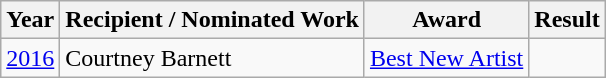<table class="wikitable">
<tr>
<th>Year</th>
<th>Recipient / Nominated Work</th>
<th>Award</th>
<th>Result</th>
</tr>
<tr>
<td><a href='#'>2016</a></td>
<td>Courtney Barnett</td>
<td><a href='#'>Best New Artist</a></td>
<td></td>
</tr>
</table>
